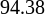<table style="text-align:center">
<tr>
<th width=223></th>
<th width=100></th>
<th width=223></th>
</tr>
<tr>
<td align=right><small>94.38</small> </td>
<td></td>
<td align=left></td>
</tr>
<tr>
<td align=right></td>
<td></td>
<td align=left></td>
</tr>
</table>
